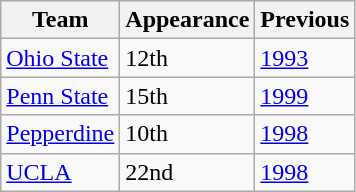<table class="wikitable sortable">
<tr>
<th>Team</th>
<th>Appearance</th>
<th>Previous</th>
</tr>
<tr>
<td><a href='#'>Ohio State</a></td>
<td>12th</td>
<td><a href='#'>1993</a></td>
</tr>
<tr>
<td><a href='#'>Penn State</a></td>
<td>15th</td>
<td><a href='#'>1999</a></td>
</tr>
<tr>
<td><a href='#'>Pepperdine</a></td>
<td>10th</td>
<td><a href='#'>1998</a></td>
</tr>
<tr>
<td><a href='#'>UCLA</a></td>
<td>22nd</td>
<td><a href='#'>1998</a></td>
</tr>
</table>
